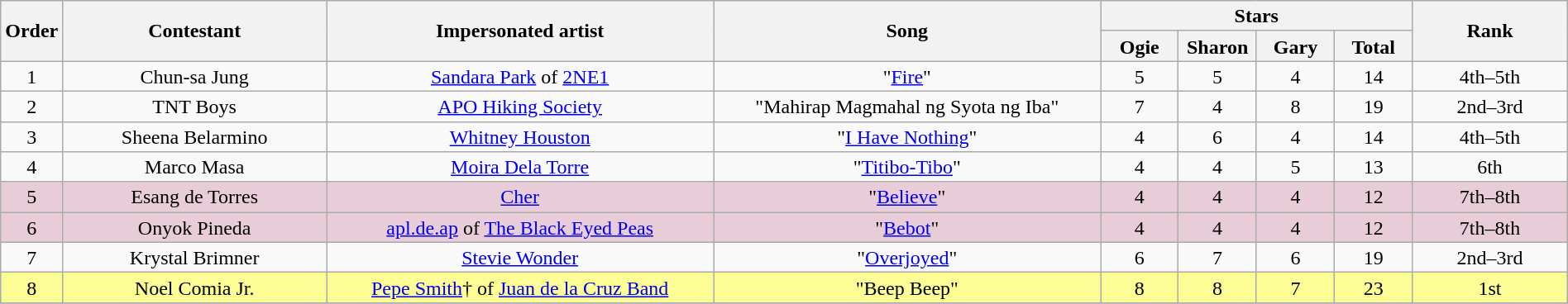<table class="wikitable" style="text-align:center; line-height:17px; width:100%;">
<tr>
<th rowspan="2" style="width:03%;">Order</th>
<th rowspan="2" style="width:17%;">Contestant</th>
<th rowspan="2" style="width:25%;">Impersonated artist</th>
<th rowspan="2" style="width:25%;">Song</th>
<th colspan="4" style="width:20%;">Stars</th>
<th rowspan="2" style="width:10%;">Rank</th>
</tr>
<tr>
<th style="width:05%;">Ogie</th>
<th style="width:05%;">Sharon</th>
<th style="width:05%;">Gary</th>
<th style="width:05%;">Total</th>
</tr>
<tr>
<td>1</td>
<td>Chun-sa Jung</td>
<td><a href='#'>Sandara Park</a> of <a href='#'>2NE1</a></td>
<td>"<a href='#'>Fire</a>"</td>
<td>5</td>
<td>5</td>
<td>4</td>
<td>14</td>
<td>4th–5th</td>
</tr>
<tr>
<td>2</td>
<td>TNT Boys</td>
<td><a href='#'>APO Hiking Society</a></td>
<td>"Mahirap Magmahal ng Syota ng Iba"</td>
<td>7</td>
<td>4</td>
<td>8</td>
<td>19</td>
<td>2nd–3rd</td>
</tr>
<tr>
<td>3</td>
<td>Sheena Belarmino</td>
<td><a href='#'>Whitney Houston</a></td>
<td>"<a href='#'>I Have Nothing</a>"</td>
<td>4</td>
<td>6</td>
<td>4</td>
<td>14</td>
<td>4th–5th</td>
</tr>
<tr>
<td>4</td>
<td>Marco Masa</td>
<td><a href='#'>Moira Dela Torre</a></td>
<td>"<a href='#'>Titibo-Tibo</a>"</td>
<td>4</td>
<td>4</td>
<td>5</td>
<td>13</td>
<td>6th</td>
</tr>
<tr bgcolor=#E8CCD7>
<td>5</td>
<td>Esang de Torres</td>
<td><a href='#'>Cher</a></td>
<td>"<a href='#'>Believe</a>"</td>
<td>4</td>
<td>4</td>
<td>4</td>
<td>12</td>
<td>7th–8th</td>
</tr>
<tr bgcolor=#E8CCD7>
<td>6</td>
<td>Onyok Pineda</td>
<td><a href='#'>apl.de.ap</a> of <a href='#'>The Black Eyed Peas</a></td>
<td>"<a href='#'>Bebot</a>"</td>
<td>4</td>
<td>4</td>
<td>4</td>
<td>12</td>
<td>7th–8th</td>
</tr>
<tr>
<td>7</td>
<td>Krystal Brimner</td>
<td><a href='#'>Stevie Wonder</a></td>
<td>"<a href='#'>Overjoyed</a>"</td>
<td>6</td>
<td>7</td>
<td>6</td>
<td>19</td>
<td>2nd–3rd</td>
</tr>
<tr bgcolor=#FDFD96>
<td>8</td>
<td>Noel Comia Jr.</td>
<td><a href='#'>Pepe Smith</a>† of <a href='#'>Juan de la Cruz Band</a></td>
<td>"Beep Beep"</td>
<td>8</td>
<td>8</td>
<td>7</td>
<td>23</td>
<td>1st</td>
</tr>
<tr>
</tr>
</table>
